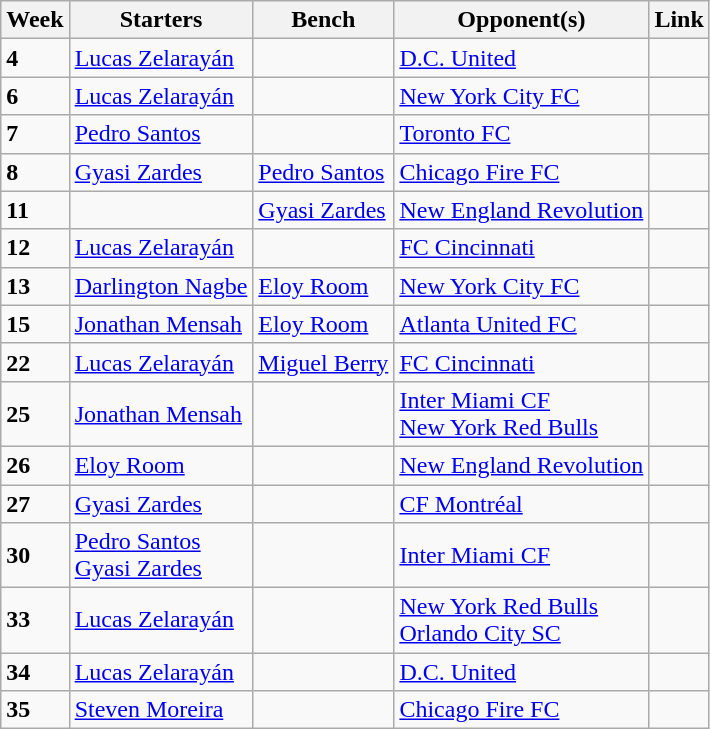<table class=wikitable style="display:inline-table;">
<tr>
<th>Week</th>
<th>Starters</th>
<th>Bench</th>
<th>Opponent(s)</th>
<th>Link</th>
</tr>
<tr>
<td><strong>4</strong></td>
<td> <a href='#'>Lucas Zelarayán</a></td>
<td></td>
<td> <a href='#'>D.C. United</a></td>
<td></td>
</tr>
<tr>
<td><strong>6</strong></td>
<td> <a href='#'>Lucas Zelarayán</a></td>
<td></td>
<td> <a href='#'>New York City FC</a></td>
<td></td>
</tr>
<tr>
<td><strong>7</strong></td>
<td> <a href='#'>Pedro Santos</a></td>
<td></td>
<td> <a href='#'>Toronto FC</a></td>
<td></td>
</tr>
<tr>
<td><strong>8</strong></td>
<td> <a href='#'>Gyasi Zardes</a></td>
<td> <a href='#'>Pedro Santos</a></td>
<td> <a href='#'>Chicago Fire FC</a></td>
<td></td>
</tr>
<tr>
<td><strong>11</strong></td>
<td></td>
<td> <a href='#'>Gyasi Zardes</a></td>
<td> <a href='#'>New England Revolution</a></td>
<td></td>
</tr>
<tr>
<td><strong>12</strong></td>
<td> <a href='#'>Lucas Zelarayán</a></td>
<td></td>
<td> <a href='#'>FC Cincinnati</a></td>
<td></td>
</tr>
<tr>
<td><strong>13</strong></td>
<td> <a href='#'>Darlington Nagbe</a></td>
<td> <a href='#'>Eloy Room</a></td>
<td> <a href='#'>New York City FC</a></td>
<td></td>
</tr>
<tr>
<td><strong>15</strong></td>
<td> <a href='#'>Jonathan Mensah</a></td>
<td> <a href='#'>Eloy Room</a></td>
<td> <a href='#'>Atlanta United FC</a></td>
<td></td>
</tr>
<tr>
<td><strong>22</strong></td>
<td> <a href='#'>Lucas Zelarayán</a></td>
<td> <a href='#'>Miguel Berry</a></td>
<td> <a href='#'>FC Cincinnati</a></td>
<td></td>
</tr>
<tr>
<td><strong>25</strong></td>
<td> <a href='#'>Jonathan Mensah</a></td>
<td></td>
<td> <a href='#'>Inter Miami CF</a><br> <a href='#'>New York Red Bulls</a></td>
<td></td>
</tr>
<tr>
<td><strong>26</strong></td>
<td> <a href='#'>Eloy Room</a></td>
<td></td>
<td> <a href='#'>New England Revolution</a></td>
<td></td>
</tr>
<tr>
<td><strong>27</strong></td>
<td> <a href='#'>Gyasi Zardes</a></td>
<td></td>
<td> <a href='#'>CF Montréal</a></td>
<td></td>
</tr>
<tr>
<td><strong>30</strong></td>
<td> <a href='#'>Pedro Santos</a><br> <a href='#'>Gyasi Zardes</a></td>
<td></td>
<td> <a href='#'>Inter Miami CF</a></td>
<td></td>
</tr>
<tr>
<td><strong>33</strong></td>
<td> <a href='#'>Lucas Zelarayán</a></td>
<td></td>
<td> <a href='#'>New York Red Bulls</a><br> <a href='#'>Orlando City SC</a></td>
<td></td>
</tr>
<tr>
<td><strong>34</strong></td>
<td> <a href='#'>Lucas Zelarayán</a></td>
<td></td>
<td> <a href='#'>D.C. United</a></td>
<td></td>
</tr>
<tr>
<td><strong>35</strong></td>
<td> <a href='#'>Steven Moreira</a></td>
<td></td>
<td> <a href='#'>Chicago Fire FC</a></td>
<td></td>
</tr>
</table>
